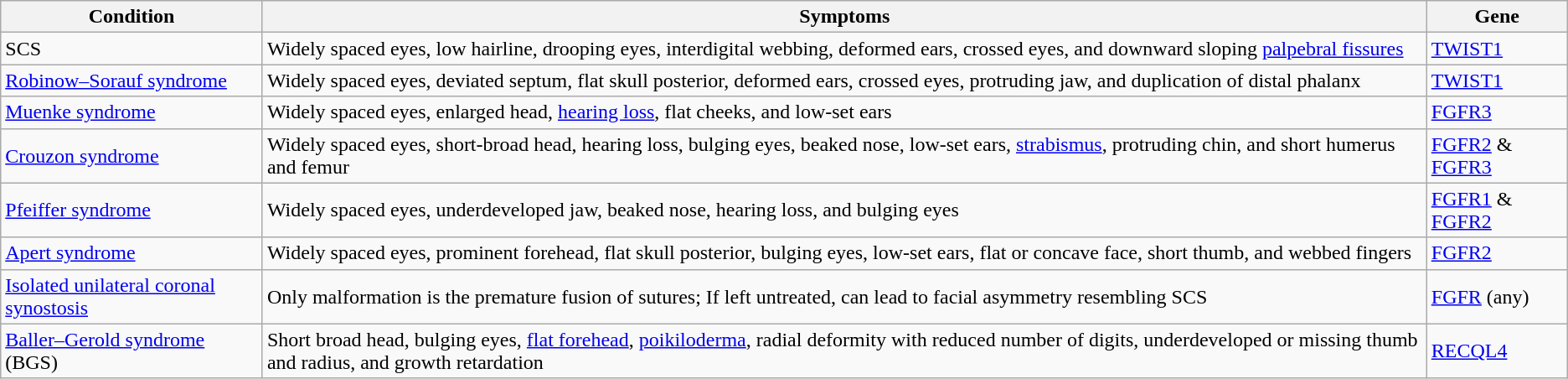<table class="wikitable">
<tr>
<th>Condition</th>
<th>Symptoms</th>
<th>Gene</th>
</tr>
<tr>
<td>SCS</td>
<td>Widely spaced eyes, low hairline, drooping eyes, interdigital webbing, deformed ears, crossed eyes, and downward sloping <a href='#'>palpebral fissures</a></td>
<td><a href='#'>TWIST1</a></td>
</tr>
<tr>
<td><a href='#'>Robinow–Sorauf syndrome</a></td>
<td>Widely spaced eyes, deviated septum, flat skull posterior, deformed ears, crossed eyes, protruding jaw, and duplication of distal phalanx</td>
<td><a href='#'>TWIST1</a></td>
</tr>
<tr>
<td><a href='#'>Muenke syndrome</a></td>
<td>Widely spaced eyes, enlarged head, <a href='#'>hearing loss</a>, flat cheeks, and low-set ears</td>
<td><a href='#'>FGFR3</a></td>
</tr>
<tr>
<td><a href='#'>Crouzon syndrome</a></td>
<td>Widely spaced eyes, short-broad head, hearing loss, bulging eyes, beaked nose, low-set ears, <a href='#'>strabismus</a>, protruding chin, and short humerus and femur</td>
<td><a href='#'>FGFR2</a> & <a href='#'>FGFR3</a></td>
</tr>
<tr>
<td><a href='#'>Pfeiffer syndrome</a></td>
<td>Widely spaced eyes, underdeveloped jaw, beaked nose, hearing loss, and bulging eyes</td>
<td><a href='#'>FGFR1</a> & <a href='#'>FGFR2</a></td>
</tr>
<tr>
<td><a href='#'>Apert syndrome</a></td>
<td>Widely spaced eyes, prominent forehead, flat skull posterior, bulging eyes, low-set ears, flat or concave face, short thumb, and webbed fingers</td>
<td><a href='#'>FGFR2</a></td>
</tr>
<tr>
<td><a href='#'>Isolated unilateral coronal synostosis</a></td>
<td>Only malformation is the premature fusion of sutures; If left untreated, can lead to facial asymmetry resembling SCS</td>
<td><a href='#'>FGFR</a> (any)</td>
</tr>
<tr>
<td><a href='#'>Baller–Gerold syndrome</a> (BGS)</td>
<td>Short broad head, bulging eyes, <a href='#'>flat forehead</a>, <a href='#'>poikiloderma</a>, radial deformity with reduced number of digits, underdeveloped or missing thumb and radius, and growth retardation</td>
<td><a href='#'>RECQL4</a></td>
</tr>
</table>
